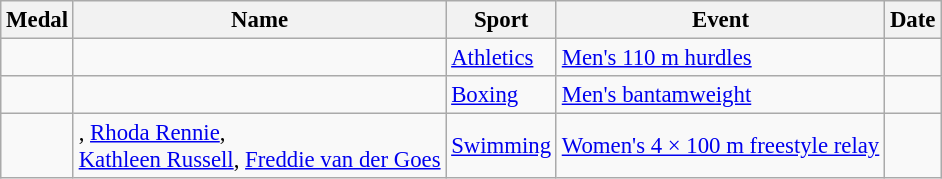<table class="wikitable sortable" style="font-size:95%">
<tr>
<th>Medal</th>
<th>Name</th>
<th>Sport</th>
<th>Event</th>
<th>Date</th>
</tr>
<tr>
<td></td>
<td></td>
<td><a href='#'>Athletics</a></td>
<td><a href='#'>Men's 110 m hurdles</a></td>
<td></td>
</tr>
<tr>
<td></td>
<td></td>
<td><a href='#'>Boxing</a></td>
<td><a href='#'>Men's bantamweight</a></td>
<td></td>
</tr>
<tr>
<td></td>
<td>, <a href='#'>Rhoda Rennie</a>,<br><a href='#'>Kathleen Russell</a>, <a href='#'>Freddie van der Goes</a></td>
<td><a href='#'>Swimming</a></td>
<td><a href='#'>Women's 4 × 100 m freestyle relay</a></td>
<td></td>
</tr>
</table>
